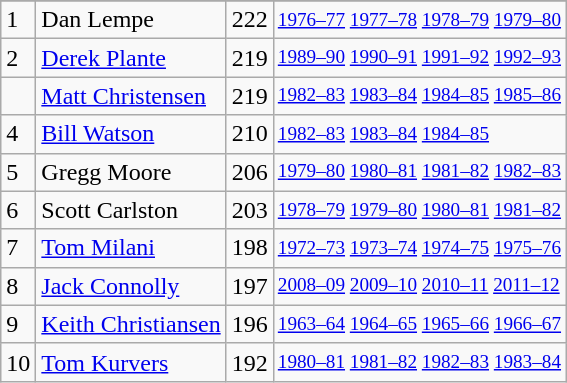<table class="wikitable">
<tr>
</tr>
<tr>
<td>1</td>
<td>Dan Lempe</td>
<td>222</td>
<td style="font-size:80%;"><a href='#'>1976–77</a> <a href='#'>1977–78</a> <a href='#'>1978–79</a> <a href='#'>1979–80</a></td>
</tr>
<tr>
<td>2</td>
<td><a href='#'>Derek Plante</a></td>
<td>219</td>
<td style="font-size:80%;"><a href='#'>1989–90</a> <a href='#'>1990–91</a> <a href='#'>1991–92</a> <a href='#'>1992–93</a></td>
</tr>
<tr>
<td></td>
<td><a href='#'>Matt Christensen</a></td>
<td>219</td>
<td style="font-size:80%;"><a href='#'>1982–83</a> <a href='#'>1983–84</a> <a href='#'>1984–85</a> <a href='#'>1985–86</a></td>
</tr>
<tr>
<td>4</td>
<td><a href='#'>Bill Watson</a></td>
<td>210</td>
<td style="font-size:80%;"><a href='#'>1982–83</a> <a href='#'>1983–84</a> <a href='#'>1984–85</a></td>
</tr>
<tr>
<td>5</td>
<td>Gregg Moore</td>
<td>206</td>
<td style="font-size:80%;"><a href='#'>1979–80</a> <a href='#'>1980–81</a> <a href='#'>1981–82</a> <a href='#'>1982–83</a></td>
</tr>
<tr>
<td>6</td>
<td>Scott Carlston</td>
<td>203</td>
<td style="font-size:80%;"><a href='#'>1978–79</a> <a href='#'>1979–80</a> <a href='#'>1980–81</a> <a href='#'>1981–82</a></td>
</tr>
<tr>
<td>7</td>
<td><a href='#'>Tom Milani</a></td>
<td>198</td>
<td style="font-size:80%;"><a href='#'>1972–73</a> <a href='#'>1973–74</a> <a href='#'>1974–75</a> <a href='#'>1975–76</a></td>
</tr>
<tr>
<td>8</td>
<td><a href='#'>Jack Connolly</a></td>
<td>197</td>
<td style="font-size:80%;"><a href='#'>2008–09</a> <a href='#'>2009–10</a> <a href='#'>2010–11</a> <a href='#'>2011–12</a></td>
</tr>
<tr>
<td>9</td>
<td><a href='#'>Keith Christiansen</a></td>
<td>196</td>
<td style="font-size:80%;"><a href='#'>1963–64</a> <a href='#'>1964–65</a> <a href='#'>1965–66</a> <a href='#'>1966–67</a></td>
</tr>
<tr>
<td>10</td>
<td><a href='#'>Tom Kurvers</a></td>
<td>192</td>
<td style="font-size:80%;"><a href='#'>1980–81</a> <a href='#'>1981–82</a> <a href='#'>1982–83</a> <a href='#'>1983–84</a></td>
</tr>
</table>
